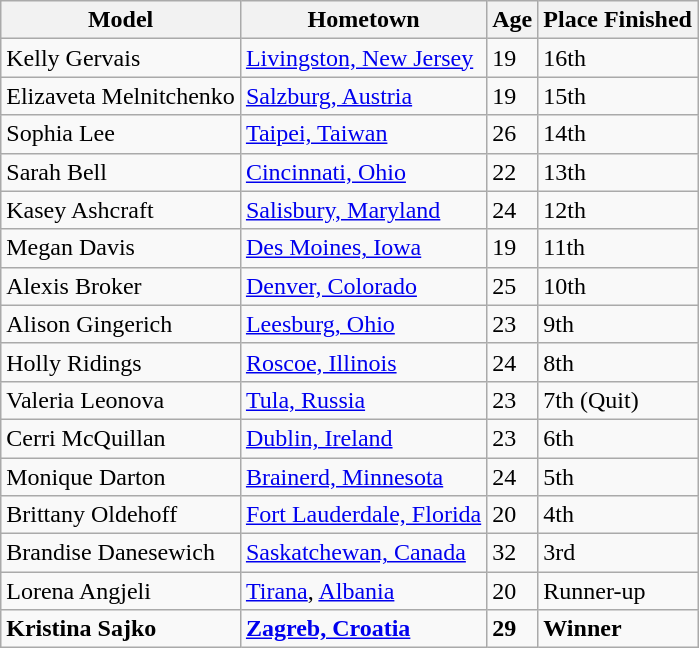<table class="wikitable sortable">
<tr>
<th>Model</th>
<th>Hometown</th>
<th>Age</th>
<th>Place Finished</th>
</tr>
<tr>
<td>Kelly Gervais</td>
<td><a href='#'>Livingston, New Jersey</a></td>
<td>19</td>
<td>16th</td>
</tr>
<tr>
<td>Elizaveta Melnitchenko</td>
<td><a href='#'>Salzburg, Austria</a></td>
<td>19</td>
<td>15th</td>
</tr>
<tr>
<td>Sophia Lee</td>
<td><a href='#'>Taipei, Taiwan</a></td>
<td>26</td>
<td>14th</td>
</tr>
<tr>
<td>Sarah Bell</td>
<td><a href='#'>Cincinnati, Ohio</a></td>
<td>22</td>
<td>13th</td>
</tr>
<tr>
<td>Kasey Ashcraft</td>
<td><a href='#'>Salisbury, Maryland</a></td>
<td>24</td>
<td>12th</td>
</tr>
<tr>
<td>Megan Davis</td>
<td><a href='#'>Des Moines, Iowa</a></td>
<td>19</td>
<td>11th</td>
</tr>
<tr>
<td>Alexis Broker</td>
<td><a href='#'>Denver, Colorado</a></td>
<td>25</td>
<td>10th</td>
</tr>
<tr>
<td>Alison Gingerich</td>
<td><a href='#'>Leesburg, Ohio</a></td>
<td>23</td>
<td>9th</td>
</tr>
<tr>
<td>Holly Ridings</td>
<td><a href='#'>Roscoe, Illinois</a></td>
<td>24</td>
<td>8th</td>
</tr>
<tr>
<td>Valeria Leonova</td>
<td><a href='#'>Tula, Russia</a></td>
<td>23</td>
<td>7th (Quit)</td>
</tr>
<tr>
<td>Cerri McQuillan</td>
<td><a href='#'>Dublin, Ireland</a></td>
<td>23</td>
<td>6th</td>
</tr>
<tr>
<td>Monique Darton</td>
<td><a href='#'>Brainerd, Minnesota</a></td>
<td>24</td>
<td>5th</td>
</tr>
<tr>
<td>Brittany Oldehoff</td>
<td><a href='#'>Fort Lauderdale, Florida</a></td>
<td>20</td>
<td>4th</td>
</tr>
<tr>
<td>Brandise Danesewich</td>
<td><a href='#'>Saskatchewan, Canada</a></td>
<td>32</td>
<td>3rd</td>
</tr>
<tr>
<td>Lorena Angjeli</td>
<td><a href='#'>Tirana</a>, <a href='#'>Albania</a></td>
<td>20</td>
<td>Runner-up</td>
</tr>
<tr>
<td><strong>Kristina Sajko</strong></td>
<td><strong><a href='#'>Zagreb, Croatia</a></strong></td>
<td><strong>29</strong></td>
<td><strong>Winner</strong></td>
</tr>
</table>
